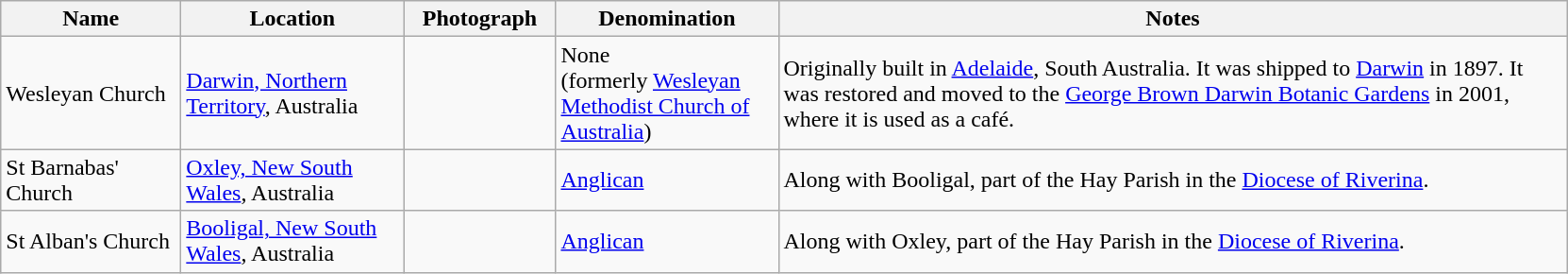<table class="wikitable sortable">
<tr>
<th style="width:120px">Name</th>
<th style="width:150px">Location</th>
<th style="width:100px" class="unsortable">Photograph</th>
<th style="width:150px">Denomination</th>
<th style="width:550px" class="unsortable">Notes</th>
</tr>
<tr>
<td>Wesleyan Church</td>
<td><a href='#'>Darwin, Northern Territory</a>, Australia<br><small></small></td>
<td></td>
<td>None<br>(formerly <a href='#'>Wesleyan Methodist Church of Australia</a>)</td>
<td>Originally built in <a href='#'>Adelaide</a>, South Australia. It was shipped to <a href='#'>Darwin</a> in 1897. It was restored and moved to the <a href='#'>George Brown Darwin Botanic Gardens</a> in 2001, where it is used as a café.</td>
</tr>
<tr>
<td>St Barnabas' Church</td>
<td><a href='#'>Oxley, New South Wales</a>, Australia<br><small></small></td>
<td></td>
<td><a href='#'>Anglican</a></td>
<td>Along with Booligal, part of the Hay Parish in the <a href='#'>Diocese of Riverina</a>.</td>
</tr>
<tr>
<td>St Alban's Church</td>
<td><a href='#'>Booligal, New South Wales</a>, Australia<br><small></small></td>
<td></td>
<td><a href='#'>Anglican</a></td>
<td>Along with Oxley, part of the Hay Parish in the <a href='#'>Diocese of Riverina</a>.</td>
</tr>
</table>
